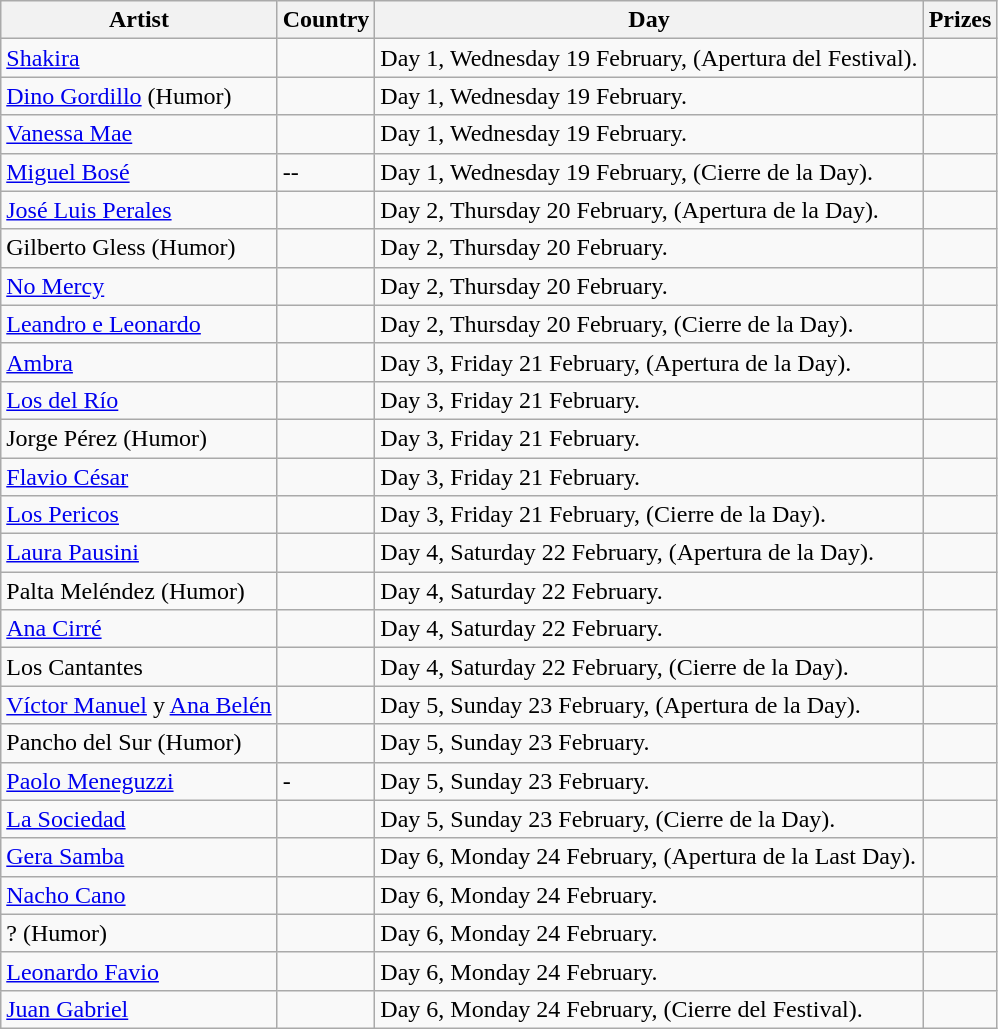<table class="wikitable">
<tr>
<th>Artist</th>
<th>Country</th>
<th>Day</th>
<th>Prizes</th>
</tr>
<tr>
<td><a href='#'>Shakira</a></td>
<td></td>
<td>Day 1, Wednesday 19 February, (Apertura del Festival).</td>
<td></td>
</tr>
<tr>
<td><a href='#'>Dino Gordillo</a> (Humor)</td>
<td></td>
<td>Day 1, Wednesday 19 February.</td>
<td></td>
</tr>
<tr>
<td><a href='#'>Vanessa Mae</a></td>
<td></td>
<td>Day 1, Wednesday 19 February.</td>
<td></td>
</tr>
<tr>
<td><a href='#'>Miguel Bosé</a></td>
<td>--</td>
<td>Day 1, Wednesday 19 February, (Cierre de la Day).</td>
<td></td>
</tr>
<tr>
<td><a href='#'>José Luis Perales</a></td>
<td></td>
<td>Day 2, Thursday 20 February, (Apertura de la Day).</td>
<td></td>
</tr>
<tr>
<td>Gilberto Gless (Humor)</td>
<td></td>
<td>Day 2, Thursday 20 February.</td>
<td></td>
</tr>
<tr>
<td><a href='#'>No Mercy</a></td>
<td></td>
<td>Day 2, Thursday 20 February.</td>
<td></td>
</tr>
<tr>
<td><a href='#'>Leandro e Leonardo</a></td>
<td></td>
<td>Day 2, Thursday 20 February, (Cierre de la Day).</td>
<td></td>
</tr>
<tr>
<td><a href='#'>Ambra</a></td>
<td></td>
<td>Day 3, Friday 21 February, (Apertura de la Day).</td>
<td></td>
</tr>
<tr>
<td><a href='#'>Los del Río</a></td>
<td></td>
<td>Day 3, Friday 21 February.</td>
<td></td>
</tr>
<tr>
<td>Jorge Pérez (Humor)</td>
<td></td>
<td>Day 3, Friday 21 February.</td>
<td></td>
</tr>
<tr>
<td><a href='#'>Flavio César</a></td>
<td></td>
<td>Day 3, Friday 21 February.</td>
<td></td>
</tr>
<tr>
<td><a href='#'>Los Pericos</a></td>
<td></td>
<td>Day 3, Friday 21 February, (Cierre de la Day).</td>
<td></td>
</tr>
<tr>
<td><a href='#'>Laura Pausini</a></td>
<td></td>
<td>Day 4, Saturday 22 February, (Apertura de la Day).</td>
<td></td>
</tr>
<tr>
<td>Palta Meléndez (Humor)</td>
<td></td>
<td>Day 4, Saturday 22 February.</td>
<td></td>
</tr>
<tr>
<td><a href='#'>Ana Cirré</a></td>
<td></td>
<td>Day 4, Saturday 22 February.</td>
<td></td>
</tr>
<tr>
<td>Los Cantantes</td>
<td></td>
<td>Day 4, Saturday 22 February, (Cierre de la Day).</td>
<td></td>
</tr>
<tr>
<td><a href='#'>Víctor Manuel</a> y <a href='#'>Ana Belén</a></td>
<td></td>
<td>Day 5, Sunday 23 February, (Apertura de la Day).</td>
<td></td>
</tr>
<tr>
<td>Pancho del Sur (Humor)</td>
<td></td>
<td>Day 5, Sunday 23 February.</td>
<td></td>
</tr>
<tr>
<td><a href='#'>Paolo Meneguzzi</a></td>
<td>-</td>
<td>Day 5, Sunday 23 February.</td>
<td></td>
</tr>
<tr>
<td><a href='#'>La Sociedad</a></td>
<td></td>
<td>Day 5, Sunday 23 February, (Cierre de la Day).</td>
<td></td>
</tr>
<tr>
<td><a href='#'>Gera Samba</a></td>
<td></td>
<td>Day 6, Monday 24 February, (Apertura de la Last Day).</td>
<td></td>
</tr>
<tr>
<td><a href='#'>Nacho Cano</a></td>
<td></td>
<td>Day 6, Monday 24 February.</td>
<td></td>
</tr>
<tr>
<td>? (Humor)</td>
<td></td>
<td>Day 6, Monday 24 February.</td>
<td></td>
</tr>
<tr>
<td><a href='#'>Leonardo Favio</a></td>
<td></td>
<td>Day 6, Monday 24 February.</td>
<td></td>
</tr>
<tr>
<td><a href='#'>Juan Gabriel</a></td>
<td></td>
<td>Day 6, Monday 24 February, (Cierre del Festival).</td>
<td></td>
</tr>
</table>
